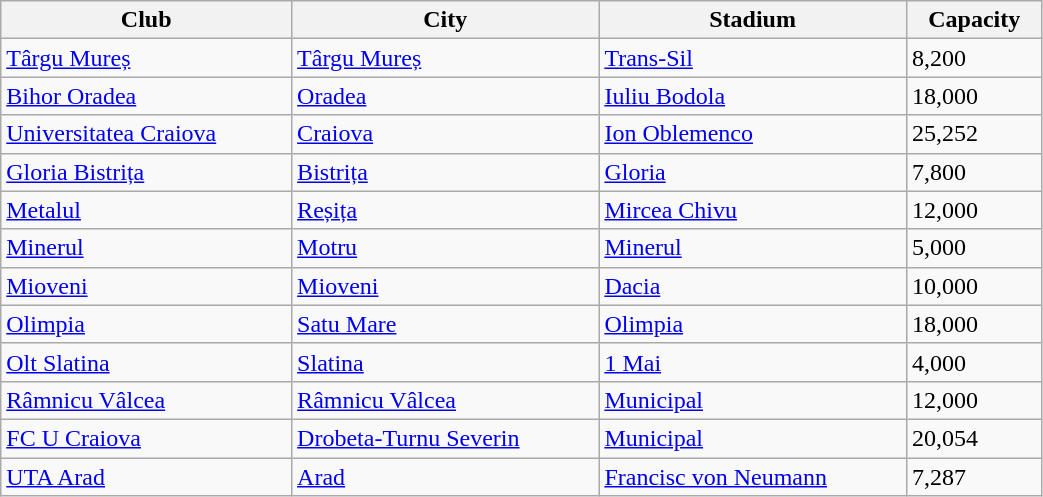<table class="wikitable sortable" width="55%">
<tr>
<th>Club</th>
<th>City</th>
<th>Stadium</th>
<th>Capacity</th>
</tr>
<tr>
<td><a href='#'>Târgu Mureș</a></td>
<td><a href='#'>Târgu Mureș</a></td>
<td><a href='#'>Trans-Sil</a></td>
<td>8,200</td>
</tr>
<tr>
<td><a href='#'>Bihor Oradea</a></td>
<td><a href='#'>Oradea</a></td>
<td><a href='#'>Iuliu Bodola</a></td>
<td>18,000</td>
</tr>
<tr>
<td><a href='#'>Universitatea Craiova</a></td>
<td><a href='#'>Craiova</a></td>
<td><a href='#'>Ion Oblemenco</a></td>
<td>25,252</td>
</tr>
<tr>
<td><a href='#'>Gloria Bistrița</a></td>
<td><a href='#'>Bistrița</a></td>
<td><a href='#'>Gloria</a></td>
<td>7,800</td>
</tr>
<tr>
<td><a href='#'>Metalul</a></td>
<td><a href='#'>Reșița</a></td>
<td><a href='#'>Mircea Chivu</a></td>
<td>12,000</td>
</tr>
<tr>
<td><a href='#'>Minerul</a></td>
<td><a href='#'>Motru</a></td>
<td><a href='#'>Minerul</a></td>
<td>5,000</td>
</tr>
<tr>
<td><a href='#'>Mioveni</a></td>
<td><a href='#'>Mioveni</a></td>
<td><a href='#'>Dacia</a></td>
<td>10,000</td>
</tr>
<tr>
<td><a href='#'>Olimpia</a></td>
<td><a href='#'>Satu Mare</a></td>
<td><a href='#'>Olimpia</a></td>
<td>18,000</td>
</tr>
<tr>
<td><a href='#'>Olt Slatina</a></td>
<td><a href='#'>Slatina</a></td>
<td><a href='#'>1 Mai</a></td>
<td>4,000</td>
</tr>
<tr>
<td><a href='#'>Râmnicu Vâlcea</a></td>
<td><a href='#'>Râmnicu Vâlcea</a></td>
<td><a href='#'>Municipal</a></td>
<td>12,000</td>
</tr>
<tr>
<td><a href='#'>FC U Craiova</a></td>
<td><a href='#'>Drobeta-Turnu Severin</a></td>
<td><a href='#'>Municipal</a></td>
<td>20,054</td>
</tr>
<tr>
<td><a href='#'>UTA Arad</a></td>
<td><a href='#'>Arad</a></td>
<td><a href='#'>Francisc von Neumann</a></td>
<td>7,287</td>
</tr>
</table>
